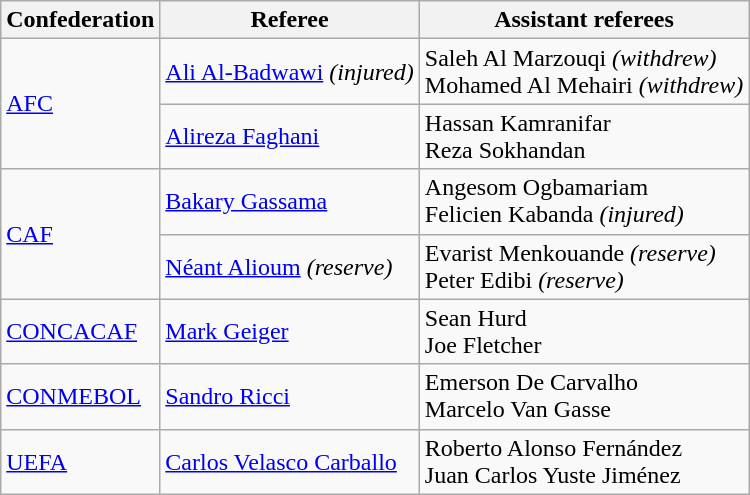<table class="wikitable">
<tr>
<th>Confederation</th>
<th>Referee</th>
<th>Assistant referees</th>
</tr>
<tr>
<td rowspan=2><a href='#'>AFC</a></td>
<td> <a href='#'>Ali Al-Badwawi</a> <em>(injured)</em></td>
<td> Saleh Al Marzouqi <em>(withdrew)</em><br> Mohamed Al Mehairi <em>(withdrew)</em></td>
</tr>
<tr>
<td> <a href='#'>Alireza Faghani</a></td>
<td> Hassan Kamranifar<br> Reza Sokhandan</td>
</tr>
<tr>
<td rowspan=2><a href='#'>CAF</a></td>
<td> <a href='#'>Bakary Gassama</a></td>
<td> Angesom Ogbamariam<br> Felicien Kabanda <em>(injured)</em></td>
</tr>
<tr>
<td> <a href='#'>Néant Alioum</a> <em>(reserve)</em></td>
<td> Evarist Menkouande <em>(reserve)</em><br> Peter Edibi <em>(reserve)</em></td>
</tr>
<tr>
<td><a href='#'>CONCACAF</a></td>
<td> <a href='#'>Mark Geiger</a></td>
<td> Sean Hurd<br> Joe Fletcher</td>
</tr>
<tr>
<td><a href='#'>CONMEBOL</a></td>
<td> <a href='#'>Sandro Ricci</a></td>
<td> Emerson De Carvalho<br> Marcelo Van Gasse</td>
</tr>
<tr>
<td><a href='#'>UEFA</a></td>
<td> <a href='#'>Carlos Velasco Carballo</a></td>
<td> Roberto Alonso Fernández<br> Juan Carlos Yuste Jiménez</td>
</tr>
</table>
